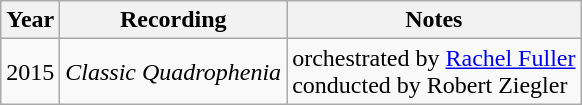<table class="wikitable">
<tr>
<th>Year</th>
<th>Recording</th>
<th>Notes</th>
</tr>
<tr>
<td>2015</td>
<td><em>Classic Quadrophenia</em></td>
<td>orchestrated by <a href='#'>Rachel Fuller</a><br>conducted by Robert Ziegler</td>
</tr>
</table>
